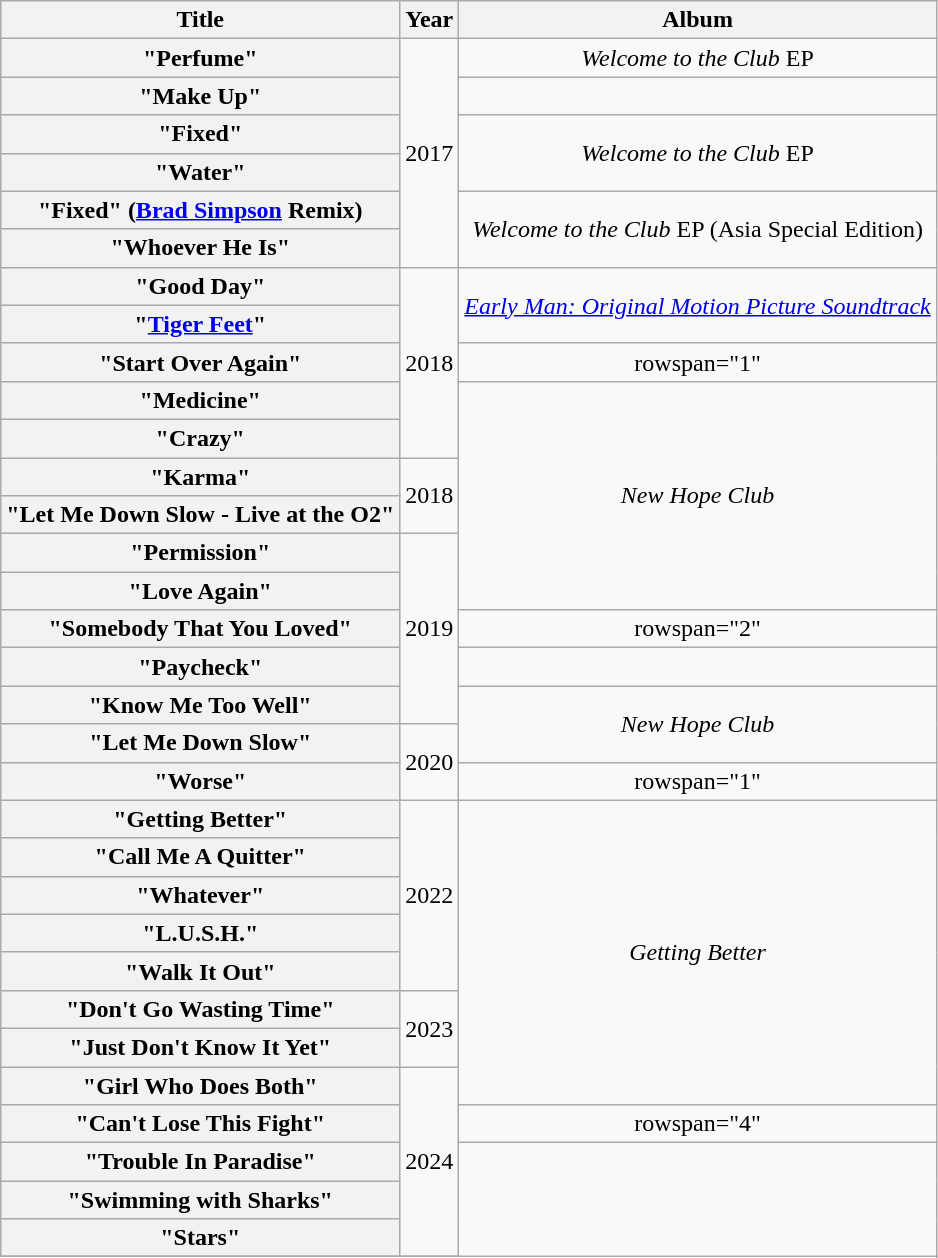<table class="wikitable plainrowheaders" style="text-align:center;">
<tr>
<th scope="col">Title</th>
<th scope="col">Year</th>
<th scope="col">Album</th>
</tr>
<tr>
<th scope="row">"Perfume"</th>
<td rowspan="6">2017</td>
<td><em>Welcome to the Club</em> EP</td>
</tr>
<tr>
<th scope="row">"Make Up"</th>
<td></td>
</tr>
<tr>
<th scope="row">"Fixed"</th>
<td rowspan="2"><em>Welcome to the Club</em> EP</td>
</tr>
<tr>
<th scope="row">"Water"</th>
</tr>
<tr>
<th scope="row">"Fixed" (<a href='#'>Brad Simpson</a> Remix)</th>
<td rowspan="2"><em>Welcome to the Club</em> EP (Asia Special Edition)</td>
</tr>
<tr>
<th scope="row">"Whoever He Is"</th>
</tr>
<tr>
<th scope="row">"Good Day"</th>
<td rowspan="5">2018</td>
<td rowspan="2"><em><a href='#'>Early Man: Original Motion Picture Soundtrack</a></em></td>
</tr>
<tr>
<th scope="row">"<a href='#'>Tiger Feet</a>"</th>
</tr>
<tr>
<th scope="row">"Start Over Again"</th>
<td>rowspan="1" </td>
</tr>
<tr>
<th scope="row">"Medicine"</th>
<td rowspan="6"><em>New Hope Club</em></td>
</tr>
<tr>
<th scope="row">"Crazy"</th>
</tr>
<tr>
<th scope="row">"Karma"</th>
<td rowspan="2">2018</td>
</tr>
<tr>
<th scope="row">"Let Me Down Slow - Live at the O2"</th>
</tr>
<tr>
<th scope="row">"Permission"</th>
<td rowspan="5">2019</td>
</tr>
<tr>
<th scope="row">"Love Again"</th>
</tr>
<tr>
<th scope="row">"Somebody That You Loved"</th>
<td>rowspan="2" </td>
</tr>
<tr>
<th scope="row">"Paycheck"</th>
</tr>
<tr>
<th scope="row">"Know Me Too Well"<br></th>
<td rowspan="2"><em>New Hope Club</em></td>
</tr>
<tr>
<th scope="row">"Let Me Down Slow"<br></th>
<td rowspan="2">2020</td>
</tr>
<tr>
<th scope="row">"Worse"</th>
<td>rowspan="1" </td>
</tr>
<tr>
<th scope="row">"Getting Better"</th>
<td rowspan="5">2022</td>
<td rowspan="8"><em>Getting Better</em></td>
</tr>
<tr>
<th scope="row">"Call Me A Quitter"</th>
</tr>
<tr>
<th scope="row">"Whatever"</th>
</tr>
<tr>
<th scope="row">"L.U.S.H."</th>
</tr>
<tr>
<th scope="row">"Walk It Out"</th>
</tr>
<tr>
<th scope="row">"Don't Go Wasting Time"</th>
<td rowspan="2">2023</td>
</tr>
<tr>
<th scope="row">"Just Don't Know It Yet"</th>
</tr>
<tr>
<th scope="row">"Girl Who Does Both"</th>
<td rowspan="5">2024</td>
</tr>
<tr>
<th scope="row">"Can't Lose This Fight"</th>
<td>rowspan="4" </td>
</tr>
<tr>
<th scope="row">"Trouble In Paradise"</th>
</tr>
<tr>
<th scope="row">"Swimming with Sharks"</th>
</tr>
<tr>
<th scope="row">"Stars"</th>
</tr>
<tr>
</tr>
</table>
